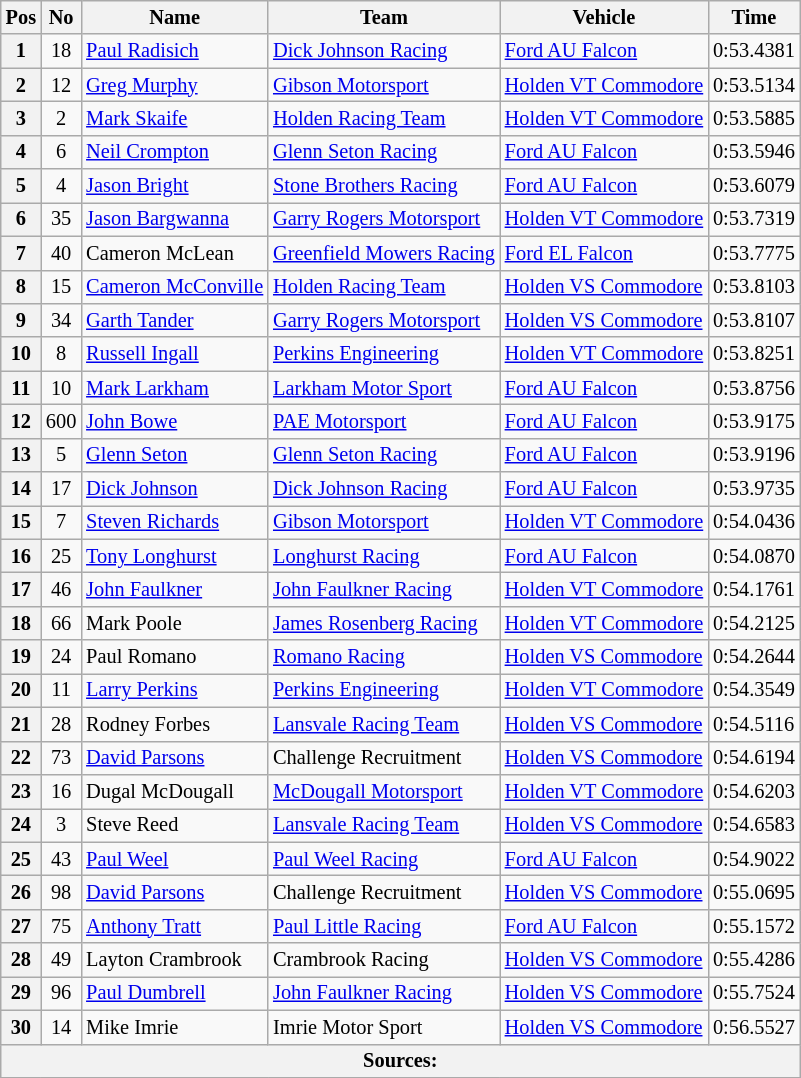<table class="wikitable" style="font-size: 85%;">
<tr>
<th>Pos</th>
<th>No</th>
<th>Name</th>
<th>Team</th>
<th>Vehicle</th>
<th>Time</th>
</tr>
<tr>
<th>1</th>
<td align=center>18</td>
<td> <a href='#'>Paul Radisich</a></td>
<td><a href='#'>Dick Johnson Racing</a></td>
<td><a href='#'>Ford AU Falcon</a></td>
<td>0:53.4381</td>
</tr>
<tr>
<th>2</th>
<td align=center>12</td>
<td> <a href='#'>Greg Murphy</a></td>
<td><a href='#'>Gibson Motorsport</a></td>
<td><a href='#'>Holden VT Commodore</a></td>
<td>0:53.5134</td>
</tr>
<tr>
<th>3</th>
<td align=center>2</td>
<td> <a href='#'>Mark Skaife</a></td>
<td><a href='#'>Holden Racing Team</a></td>
<td><a href='#'>Holden VT Commodore</a></td>
<td>0:53.5885</td>
</tr>
<tr>
<th>4</th>
<td align=center>6</td>
<td> <a href='#'>Neil Crompton</a></td>
<td><a href='#'>Glenn Seton Racing</a></td>
<td><a href='#'>Ford AU Falcon</a></td>
<td>0:53.5946</td>
</tr>
<tr>
<th>5</th>
<td align=center>4</td>
<td> <a href='#'>Jason Bright</a></td>
<td><a href='#'>Stone Brothers Racing</a></td>
<td><a href='#'>Ford AU Falcon</a></td>
<td>0:53.6079</td>
</tr>
<tr>
<th>6</th>
<td align=center>35</td>
<td> <a href='#'>Jason Bargwanna</a></td>
<td><a href='#'>Garry Rogers Motorsport</a></td>
<td><a href='#'>Holden VT Commodore</a></td>
<td>0:53.7319</td>
</tr>
<tr>
<th>7</th>
<td align=center>40</td>
<td> Cameron McLean</td>
<td><a href='#'>Greenfield Mowers Racing</a></td>
<td><a href='#'>Ford EL Falcon</a></td>
<td>0:53.7775</td>
</tr>
<tr>
<th>8</th>
<td align=center>15</td>
<td> <a href='#'>Cameron McConville</a></td>
<td><a href='#'>Holden Racing Team</a></td>
<td><a href='#'>Holden VS Commodore</a></td>
<td>0:53.8103</td>
</tr>
<tr>
<th>9</th>
<td align=center>34</td>
<td> <a href='#'>Garth Tander</a></td>
<td><a href='#'>Garry Rogers Motorsport</a></td>
<td><a href='#'>Holden VS Commodore</a></td>
<td>0:53.8107</td>
</tr>
<tr>
<th>10</th>
<td align=center>8</td>
<td> <a href='#'>Russell Ingall</a></td>
<td><a href='#'>Perkins Engineering</a></td>
<td><a href='#'>Holden VT Commodore</a></td>
<td>0:53.8251</td>
</tr>
<tr>
<th>11</th>
<td align=center>10</td>
<td> <a href='#'>Mark Larkham</a></td>
<td><a href='#'>Larkham Motor Sport</a></td>
<td><a href='#'>Ford AU Falcon</a></td>
<td>0:53.8756</td>
</tr>
<tr>
<th>12</th>
<td align=center>600</td>
<td> <a href='#'>John Bowe</a></td>
<td><a href='#'>PAE Motorsport</a></td>
<td><a href='#'>Ford AU Falcon</a></td>
<td>0:53.9175</td>
</tr>
<tr>
<th>13</th>
<td align=center>5</td>
<td> <a href='#'>Glenn Seton</a></td>
<td><a href='#'>Glenn Seton Racing</a></td>
<td><a href='#'>Ford AU Falcon</a></td>
<td>0:53.9196</td>
</tr>
<tr>
<th>14</th>
<td align=center>17</td>
<td> <a href='#'>Dick Johnson</a></td>
<td><a href='#'>Dick Johnson Racing</a></td>
<td><a href='#'>Ford AU Falcon</a></td>
<td>0:53.9735</td>
</tr>
<tr>
<th>15</th>
<td align=center>7</td>
<td> <a href='#'>Steven Richards</a></td>
<td><a href='#'>Gibson Motorsport</a></td>
<td><a href='#'>Holden VT Commodore</a></td>
<td>0:54.0436</td>
</tr>
<tr>
<th>16</th>
<td align=center>25</td>
<td> <a href='#'>Tony Longhurst</a></td>
<td><a href='#'>Longhurst Racing</a></td>
<td><a href='#'>Ford AU Falcon</a></td>
<td>0:54.0870</td>
</tr>
<tr>
<th>17</th>
<td align=center>46</td>
<td> <a href='#'>John Faulkner</a></td>
<td><a href='#'>John Faulkner Racing</a></td>
<td><a href='#'>Holden VT Commodore</a></td>
<td>0:54.1761</td>
</tr>
<tr>
<th>18</th>
<td align=center>66</td>
<td> Mark Poole</td>
<td><a href='#'>James Rosenberg Racing</a></td>
<td><a href='#'>Holden VT Commodore</a></td>
<td>0:54.2125</td>
</tr>
<tr>
<th>19</th>
<td align=center>24</td>
<td> Paul Romano</td>
<td><a href='#'>Romano Racing</a></td>
<td><a href='#'>Holden VS Commodore</a></td>
<td>0:54.2644</td>
</tr>
<tr>
<th>20</th>
<td align=center>11</td>
<td> <a href='#'>Larry Perkins</a></td>
<td><a href='#'>Perkins Engineering</a></td>
<td><a href='#'>Holden VT Commodore</a></td>
<td>0:54.3549</td>
</tr>
<tr>
<th>21</th>
<td align=center>28</td>
<td> Rodney Forbes</td>
<td><a href='#'>Lansvale Racing Team</a></td>
<td><a href='#'>Holden VS Commodore</a></td>
<td>0:54.5116</td>
</tr>
<tr>
<th>22</th>
<td align=center>73</td>
<td> <a href='#'>David Parsons</a></td>
<td>Challenge Recruitment</td>
<td><a href='#'>Holden VS Commodore</a></td>
<td>0:54.6194</td>
</tr>
<tr>
<th>23</th>
<td align=center>16</td>
<td> Dugal McDougall</td>
<td><a href='#'>McDougall Motorsport</a></td>
<td><a href='#'>Holden VT Commodore</a></td>
<td>0:54.6203</td>
</tr>
<tr>
<th>24</th>
<td align=center>3</td>
<td> Steve Reed</td>
<td><a href='#'>Lansvale Racing Team</a></td>
<td><a href='#'>Holden VS Commodore</a></td>
<td>0:54.6583</td>
</tr>
<tr>
<th>25</th>
<td align=center>43</td>
<td> <a href='#'>Paul Weel</a></td>
<td><a href='#'>Paul Weel Racing</a></td>
<td><a href='#'>Ford AU Falcon</a></td>
<td>0:54.9022</td>
</tr>
<tr>
<th>26</th>
<td align=center>98</td>
<td> <a href='#'>David Parsons</a></td>
<td>Challenge Recruitment</td>
<td><a href='#'>Holden VS Commodore</a></td>
<td>0:55.0695</td>
</tr>
<tr>
<th>27</th>
<td align=center>75</td>
<td> <a href='#'>Anthony Tratt</a></td>
<td><a href='#'>Paul Little Racing</a></td>
<td><a href='#'>Ford AU Falcon</a></td>
<td>0:55.1572</td>
</tr>
<tr>
<th>28</th>
<td align=center>49</td>
<td> Layton Crambrook</td>
<td>Crambrook Racing</td>
<td><a href='#'>Holden VS Commodore</a></td>
<td>0:55.4286</td>
</tr>
<tr>
<th>29</th>
<td align=center>96</td>
<td> <a href='#'>Paul Dumbrell</a></td>
<td><a href='#'>John Faulkner Racing</a></td>
<td><a href='#'>Holden VS Commodore</a></td>
<td>0:55.7524</td>
</tr>
<tr>
<th>30</th>
<td align=center>14</td>
<td> Mike Imrie</td>
<td>Imrie Motor Sport</td>
<td><a href='#'>Holden VS Commodore</a></td>
<td>0:56.5527</td>
</tr>
<tr>
<th colspan="6">Sources:</th>
</tr>
<tr>
</tr>
</table>
